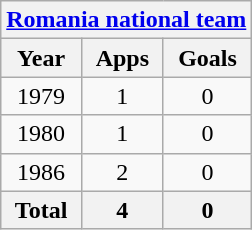<table class="wikitable" style="text-align:center">
<tr>
<th colspan=3><a href='#'>Romania national team</a></th>
</tr>
<tr>
<th>Year</th>
<th>Apps</th>
<th>Goals</th>
</tr>
<tr>
<td>1979</td>
<td>1</td>
<td>0</td>
</tr>
<tr>
<td>1980</td>
<td>1</td>
<td>0</td>
</tr>
<tr>
<td>1986</td>
<td>2</td>
<td>0</td>
</tr>
<tr>
<th>Total</th>
<th>4</th>
<th>0</th>
</tr>
</table>
